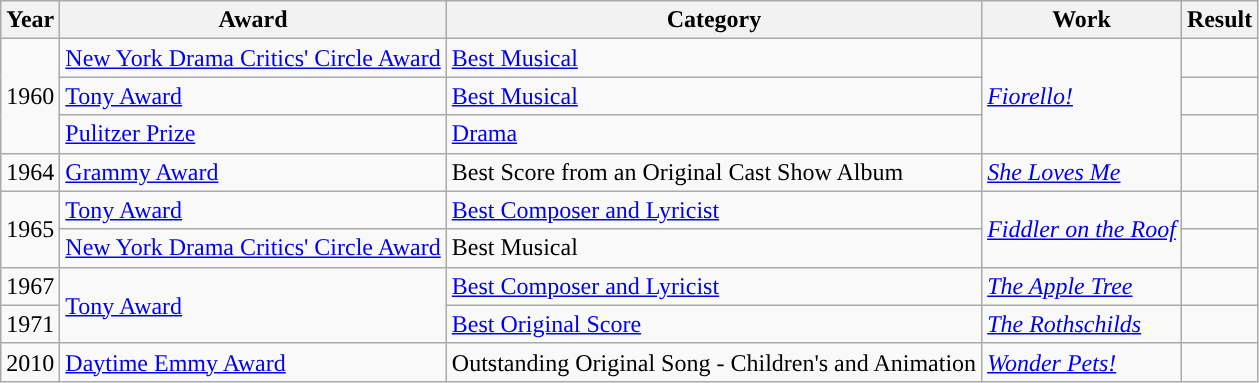<table class="wikitable">
<tr>
<th>Year</th>
<th>Award</th>
<th>Category</th>
<th>Work</th>
<th>Result</th>
</tr>
<tr>
<td rowspan="3">1960</td>
<td><a href='#'>New York Drama Critics' Circle Award</a></td>
<td><a href='#'>Best Musical</a></td>
<td rowspan="3”"><em><a href='#'>Fiorello!</a></em></td>
<td></td>
</tr>
<tr>
<td><a href='#'>Tony Award</a></td>
<td><a href='#'>Best Musical</a></td>
<td></td>
</tr>
<tr>
<td><a href='#'>Pulitzer Prize</a></td>
<td><a href='#'>Drama</a></td>
<td></td>
</tr>
<tr>
<td>1964</td>
<td><a href='#'>Grammy Award</a></td>
<td>Best Score from an Original Cast Show Album</td>
<td><em><a href='#'>She Loves Me</a></em></td>
<td></td>
</tr>
<tr>
<td rowspan="2">1965</td>
<td><a href='#'>Tony Award</a></td>
<td><a href='#'>Best Composer and Lyricist</a></td>
<td rowspan="2"><em><a href='#'>Fiddler on the Roof</a></em></td>
<td></td>
</tr>
<tr>
<td><a href='#'>New York Drama Critics' Circle Award</a></td>
<td>Best Musical</td>
<td></td>
</tr>
<tr>
<td>1967</td>
<td rowspan="2"><a href='#'>Tony Award</a></td>
<td><a href='#'>Best Composer and Lyricist</a></td>
<td><em><a href='#'>The Apple Tree</a></em></td>
<td></td>
</tr>
<tr>
<td>1971</td>
<td><a href='#'>Best Original Score</a></td>
<td><em><a href='#'>The Rothschilds</a></em></td>
<td></td>
</tr>
<tr>
<td>2010</td>
<td><a href='#'>Daytime Emmy Award</a></td>
<td>Outstanding Original Song - Children's and Animation</td>
<td><em><a href='#'>Wonder Pets!</a></em></td>
<td></td>
</tr>
</table>
